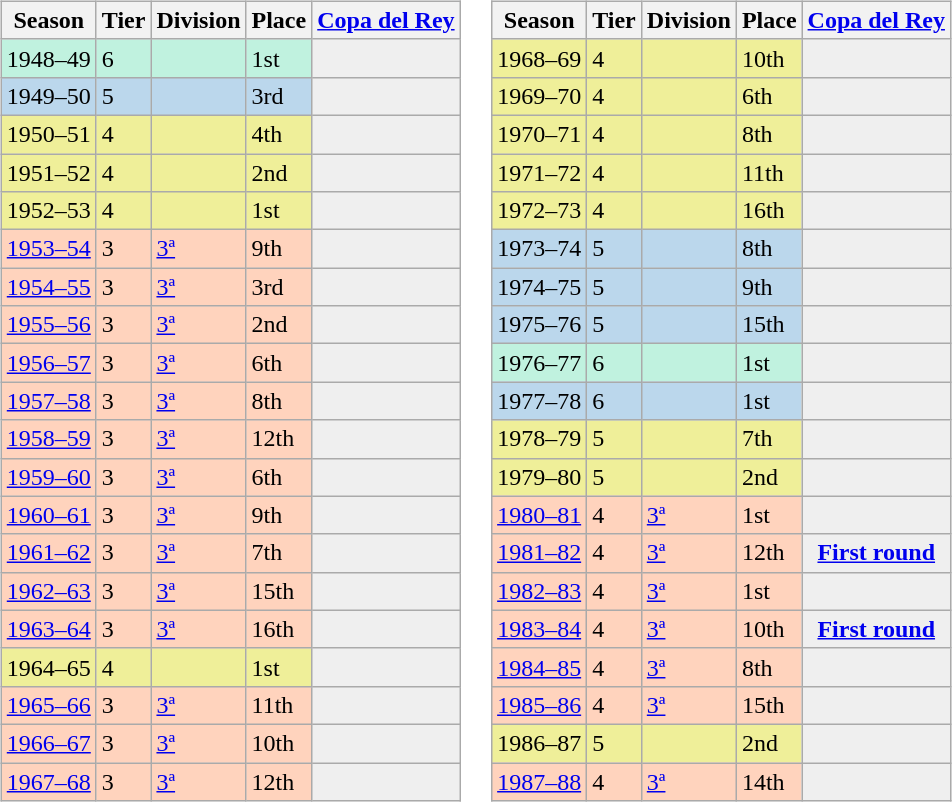<table>
<tr>
<td valign="top" width=0%><br><table class="wikitable">
<tr style="background:#f0f6fa;">
<th>Season</th>
<th>Tier</th>
<th>Division</th>
<th>Place</th>
<th><a href='#'>Copa del Rey</a></th>
</tr>
<tr>
<td style="background:#C0F2DF;">1948–49</td>
<td style="background:#C0F2DF;">6</td>
<td style="background:#C0F2DF;"></td>
<td style="background:#C0F2DF;">1st</td>
<th style="background:#efefef;"></th>
</tr>
<tr>
<td style="background:#BBD7EC;">1949–50</td>
<td style="background:#BBD7EC;">5</td>
<td style="background:#BBD7EC;"></td>
<td style="background:#BBD7EC;">3rd</td>
<th style="background:#efefef;"></th>
</tr>
<tr>
<td style="background:#EFEF99;">1950–51</td>
<td style="background:#EFEF99;">4</td>
<td style="background:#EFEF99;"></td>
<td style="background:#EFEF99;">4th</td>
<th style="background:#efefef;"></th>
</tr>
<tr>
<td style="background:#EFEF99;">1951–52</td>
<td style="background:#EFEF99;">4</td>
<td style="background:#EFEF99;"></td>
<td style="background:#EFEF99;">2nd</td>
<th style="background:#efefef;"></th>
</tr>
<tr>
<td style="background:#EFEF99;">1952–53</td>
<td style="background:#EFEF99;">4</td>
<td style="background:#EFEF99;"></td>
<td style="background:#EFEF99;">1st</td>
<th style="background:#efefef;"></th>
</tr>
<tr>
<td style="background:#FFD3BD;"><a href='#'>1953–54</a></td>
<td style="background:#FFD3BD;">3</td>
<td style="background:#FFD3BD;"><a href='#'>3ª</a></td>
<td style="background:#FFD3BD;">9th</td>
<th style="background:#efefef;"></th>
</tr>
<tr>
<td style="background:#FFD3BD;"><a href='#'>1954–55</a></td>
<td style="background:#FFD3BD;">3</td>
<td style="background:#FFD3BD;"><a href='#'>3ª</a></td>
<td style="background:#FFD3BD;">3rd</td>
<th style="background:#efefef;"></th>
</tr>
<tr>
<td style="background:#FFD3BD;"><a href='#'>1955–56</a></td>
<td style="background:#FFD3BD;">3</td>
<td style="background:#FFD3BD;"><a href='#'>3ª</a></td>
<td style="background:#FFD3BD;">2nd</td>
<th style="background:#efefef;"></th>
</tr>
<tr>
<td style="background:#FFD3BD;"><a href='#'>1956–57</a></td>
<td style="background:#FFD3BD;">3</td>
<td style="background:#FFD3BD;"><a href='#'>3ª</a></td>
<td style="background:#FFD3BD;">6th</td>
<th style="background:#efefef;"></th>
</tr>
<tr>
<td style="background:#FFD3BD;"><a href='#'>1957–58</a></td>
<td style="background:#FFD3BD;">3</td>
<td style="background:#FFD3BD;"><a href='#'>3ª</a></td>
<td style="background:#FFD3BD;">8th</td>
<th style="background:#efefef;"></th>
</tr>
<tr>
<td style="background:#FFD3BD;"><a href='#'>1958–59</a></td>
<td style="background:#FFD3BD;">3</td>
<td style="background:#FFD3BD;"><a href='#'>3ª</a></td>
<td style="background:#FFD3BD;">12th</td>
<th style="background:#efefef;"></th>
</tr>
<tr>
<td style="background:#FFD3BD;"><a href='#'>1959–60</a></td>
<td style="background:#FFD3BD;">3</td>
<td style="background:#FFD3BD;"><a href='#'>3ª</a></td>
<td style="background:#FFD3BD;">6th</td>
<th style="background:#efefef;"></th>
</tr>
<tr>
<td style="background:#FFD3BD;"><a href='#'>1960–61</a></td>
<td style="background:#FFD3BD;">3</td>
<td style="background:#FFD3BD;"><a href='#'>3ª</a></td>
<td style="background:#FFD3BD;">9th</td>
<th style="background:#efefef;"></th>
</tr>
<tr>
<td style="background:#FFD3BD;"><a href='#'>1961–62</a></td>
<td style="background:#FFD3BD;">3</td>
<td style="background:#FFD3BD;"><a href='#'>3ª</a></td>
<td style="background:#FFD3BD;">7th</td>
<th style="background:#efefef;"></th>
</tr>
<tr>
<td style="background:#FFD3BD;"><a href='#'>1962–63</a></td>
<td style="background:#FFD3BD;">3</td>
<td style="background:#FFD3BD;"><a href='#'>3ª</a></td>
<td style="background:#FFD3BD;">15th</td>
<th style="background:#efefef;"></th>
</tr>
<tr>
<td style="background:#FFD3BD;"><a href='#'>1963–64</a></td>
<td style="background:#FFD3BD;">3</td>
<td style="background:#FFD3BD;"><a href='#'>3ª</a></td>
<td style="background:#FFD3BD;">16th</td>
<th style="background:#efefef;"></th>
</tr>
<tr>
<td style="background:#EFEF99;">1964–65</td>
<td style="background:#EFEF99;">4</td>
<td style="background:#EFEF99;"></td>
<td style="background:#EFEF99;">1st</td>
<th style="background:#efefef;"></th>
</tr>
<tr>
<td style="background:#FFD3BD;"><a href='#'>1965–66</a></td>
<td style="background:#FFD3BD;">3</td>
<td style="background:#FFD3BD;"><a href='#'>3ª</a></td>
<td style="background:#FFD3BD;">11th</td>
<th style="background:#efefef;"></th>
</tr>
<tr>
<td style="background:#FFD3BD;"><a href='#'>1966–67</a></td>
<td style="background:#FFD3BD;">3</td>
<td style="background:#FFD3BD;"><a href='#'>3ª</a></td>
<td style="background:#FFD3BD;">10th</td>
<th style="background:#efefef;"></th>
</tr>
<tr>
<td style="background:#FFD3BD;"><a href='#'>1967–68</a></td>
<td style="background:#FFD3BD;">3</td>
<td style="background:#FFD3BD;"><a href='#'>3ª</a></td>
<td style="background:#FFD3BD;">12th</td>
<th style="background:#efefef;"></th>
</tr>
</table>
</td>
<td valign="top" width=0%><br><table class="wikitable">
<tr style="background:#f0f6fa;">
<th>Season</th>
<th>Tier</th>
<th>Division</th>
<th>Place</th>
<th><a href='#'>Copa del Rey</a></th>
</tr>
<tr>
<td style="background:#EFEF99;">1968–69</td>
<td style="background:#EFEF99;">4</td>
<td style="background:#EFEF99;"></td>
<td style="background:#EFEF99;">10th</td>
<th style="background:#efefef;"></th>
</tr>
<tr>
<td style="background:#EFEF99;">1969–70</td>
<td style="background:#EFEF99;">4</td>
<td style="background:#EFEF99;"></td>
<td style="background:#EFEF99;">6th</td>
<th style="background:#efefef;"></th>
</tr>
<tr>
<td style="background:#EFEF99;">1970–71</td>
<td style="background:#EFEF99;">4</td>
<td style="background:#EFEF99;"></td>
<td style="background:#EFEF99;">8th</td>
<th style="background:#efefef;"></th>
</tr>
<tr>
<td style="background:#EFEF99;">1971–72</td>
<td style="background:#EFEF99;">4</td>
<td style="background:#EFEF99;"></td>
<td style="background:#EFEF99;">11th</td>
<th style="background:#efefef;"></th>
</tr>
<tr>
<td style="background:#EFEF99;">1972–73</td>
<td style="background:#EFEF99;">4</td>
<td style="background:#EFEF99;"></td>
<td style="background:#EFEF99;">16th</td>
<th style="background:#efefef;"></th>
</tr>
<tr>
<td style="background:#BBD7EC;">1973–74</td>
<td style="background:#BBD7EC;">5</td>
<td style="background:#BBD7EC;"></td>
<td style="background:#BBD7EC;">8th</td>
<th style="background:#efefef;"></th>
</tr>
<tr>
<td style="background:#BBD7EC;">1974–75</td>
<td style="background:#BBD7EC;">5</td>
<td style="background:#BBD7EC;"></td>
<td style="background:#BBD7EC;">9th</td>
<th style="background:#efefef;"></th>
</tr>
<tr>
<td style="background:#BBD7EC;">1975–76</td>
<td style="background:#BBD7EC;">5</td>
<td style="background:#BBD7EC;"></td>
<td style="background:#BBD7EC;">15th</td>
<th style="background:#efefef;"></th>
</tr>
<tr>
<td style="background:#C0F2DF;">1976–77</td>
<td style="background:#C0F2DF;">6</td>
<td style="background:#C0F2DF;"></td>
<td style="background:#C0F2DF;">1st</td>
<th style="background:#efefef;"></th>
</tr>
<tr>
<td style="background:#BBD7EC;">1977–78</td>
<td style="background:#BBD7EC;">6</td>
<td style="background:#BBD7EC;"></td>
<td style="background:#BBD7EC;">1st</td>
<th style="background:#efefef;"></th>
</tr>
<tr>
<td style="background:#EFEF99;">1978–79</td>
<td style="background:#EFEF99;">5</td>
<td style="background:#EFEF99;"></td>
<td style="background:#EFEF99;">7th</td>
<th style="background:#efefef;"></th>
</tr>
<tr>
<td style="background:#EFEF99;">1979–80</td>
<td style="background:#EFEF99;">5</td>
<td style="background:#EFEF99;"></td>
<td style="background:#EFEF99;">2nd</td>
<th style="background:#efefef;"></th>
</tr>
<tr>
<td style="background:#FFD3BD;"><a href='#'>1980–81</a></td>
<td style="background:#FFD3BD;">4</td>
<td style="background:#FFD3BD;"><a href='#'>3ª</a></td>
<td style="background:#FFD3BD;">1st</td>
<th style="background:#efefef;"></th>
</tr>
<tr>
<td style="background:#FFD3BD;"><a href='#'>1981–82</a></td>
<td style="background:#FFD3BD;">4</td>
<td style="background:#FFD3BD;"><a href='#'>3ª</a></td>
<td style="background:#FFD3BD;">12th</td>
<th style="background:#efefef;"><a href='#'>First round</a></th>
</tr>
<tr>
<td style="background:#FFD3BD;"><a href='#'>1982–83</a></td>
<td style="background:#FFD3BD;">4</td>
<td style="background:#FFD3BD;"><a href='#'>3ª</a></td>
<td style="background:#FFD3BD;">1st</td>
<th style="background:#efefef;"></th>
</tr>
<tr>
<td style="background:#FFD3BD;"><a href='#'>1983–84</a></td>
<td style="background:#FFD3BD;">4</td>
<td style="background:#FFD3BD;"><a href='#'>3ª</a></td>
<td style="background:#FFD3BD;">10th</td>
<th style="background:#efefef;"><a href='#'>First round</a></th>
</tr>
<tr>
<td style="background:#FFD3BD;"><a href='#'>1984–85</a></td>
<td style="background:#FFD3BD;">4</td>
<td style="background:#FFD3BD;"><a href='#'>3ª</a></td>
<td style="background:#FFD3BD;">8th</td>
<th style="background:#efefef;"></th>
</tr>
<tr>
<td style="background:#FFD3BD;"><a href='#'>1985–86</a></td>
<td style="background:#FFD3BD;">4</td>
<td style="background:#FFD3BD;"><a href='#'>3ª</a></td>
<td style="background:#FFD3BD;">15th</td>
<th style="background:#efefef;"></th>
</tr>
<tr>
<td style="background:#EFEF99;">1986–87</td>
<td style="background:#EFEF99;">5</td>
<td style="background:#EFEF99;"></td>
<td style="background:#EFEF99;">2nd</td>
<th style="background:#efefef;"></th>
</tr>
<tr>
<td style="background:#FFD3BD;"><a href='#'>1987–88</a></td>
<td style="background:#FFD3BD;">4</td>
<td style="background:#FFD3BD;"><a href='#'>3ª</a></td>
<td style="background:#FFD3BD;">14th</td>
<th style="background:#efefef;"></th>
</tr>
</table>
</td>
</tr>
</table>
